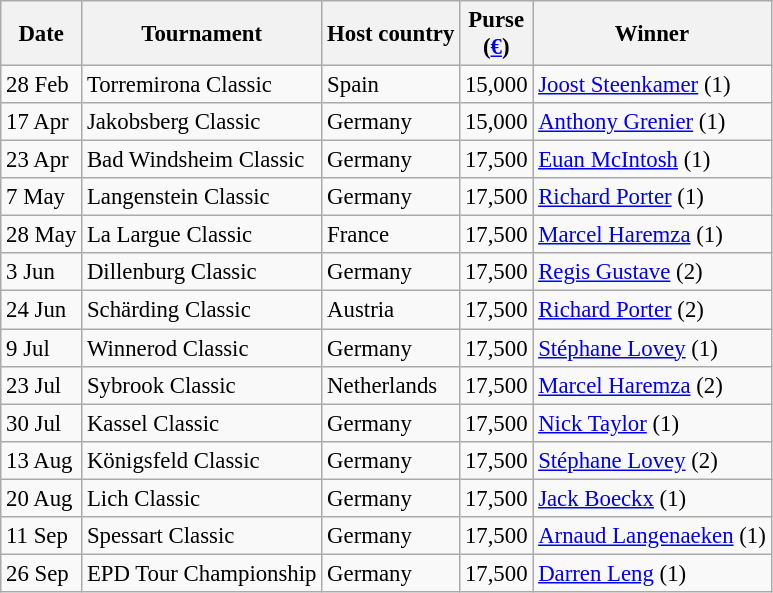<table class="wikitable" style="font-size:95%;">
<tr>
<th>Date</th>
<th>Tournament</th>
<th>Host country</th>
<th>Purse<br>(<a href='#'>€</a>)</th>
<th>Winner</th>
</tr>
<tr>
<td>28 Feb</td>
<td>Torremirona Classic</td>
<td>Spain</td>
<td align=right>15,000</td>
<td> <a href='#'>Joost Steenkamer</a> (1)</td>
</tr>
<tr>
<td>17 Apr</td>
<td>Jakobsberg Classic</td>
<td>Germany</td>
<td align=right>15,000</td>
<td> <a href='#'>Anthony Grenier</a> (1)</td>
</tr>
<tr>
<td>23 Apr</td>
<td>Bad Windsheim Classic</td>
<td>Germany</td>
<td align=right>17,500</td>
<td> <a href='#'>Euan McIntosh</a> (1)</td>
</tr>
<tr>
<td>7 May</td>
<td>Langenstein Classic</td>
<td>Germany</td>
<td align=right>17,500</td>
<td> <a href='#'>Richard Porter</a> (1)</td>
</tr>
<tr>
<td>28 May</td>
<td>La Largue Classic</td>
<td>France</td>
<td align=right>17,500</td>
<td> <a href='#'>Marcel Haremza</a> (1)</td>
</tr>
<tr>
<td>3 Jun</td>
<td>Dillenburg Classic</td>
<td>Germany</td>
<td align=right>17,500</td>
<td> <a href='#'>Regis Gustave</a> (2)</td>
</tr>
<tr>
<td>24 Jun</td>
<td>Schärding Classic</td>
<td>Austria</td>
<td align=right>17,500</td>
<td> <a href='#'>Richard Porter</a> (2)</td>
</tr>
<tr>
<td>9 Jul</td>
<td>Winnerod Classic</td>
<td>Germany</td>
<td align=right>17,500</td>
<td> <a href='#'>Stéphane Lovey</a> (1)</td>
</tr>
<tr>
<td>23 Jul</td>
<td>Sybrook Classic</td>
<td>Netherlands</td>
<td align=right>17,500</td>
<td> <a href='#'>Marcel Haremza</a> (2)</td>
</tr>
<tr>
<td>30 Jul</td>
<td>Kassel Classic</td>
<td>Germany</td>
<td align=right>17,500</td>
<td> <a href='#'>Nick Taylor</a> (1)</td>
</tr>
<tr>
<td>13 Aug</td>
<td>Königsfeld Classic</td>
<td>Germany</td>
<td align=right>17,500</td>
<td> <a href='#'>Stéphane Lovey</a> (2)</td>
</tr>
<tr>
<td>20 Aug</td>
<td>Lich Classic</td>
<td>Germany</td>
<td align=right>17,500</td>
<td> <a href='#'>Jack Boeckx</a> (1)</td>
</tr>
<tr>
<td>11 Sep</td>
<td>Spessart Classic</td>
<td>Germany</td>
<td align=right>17,500</td>
<td> <a href='#'>Arnaud Langenaeken</a> (1)</td>
</tr>
<tr>
<td>26 Sep</td>
<td>EPD Tour Championship</td>
<td>Germany</td>
<td align=right>17,500</td>
<td> <a href='#'>Darren Leng</a> (1)</td>
</tr>
</table>
